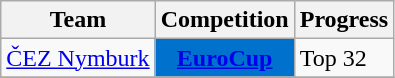<table class="wikitable sortable">
<tr>
<th>Team</th>
<th>Competition</th>
<th>Progress</th>
</tr>
<tr>
<td><a href='#'>ČEZ Nymburk</a></td>
<td rowspan="1" style="background-color:#0072CE;color:white;text-align:center"><strong><a href='#'><span>EuroCup</span></a></strong></td>
<td>Top 32</td>
</tr>
<tr>
</tr>
</table>
